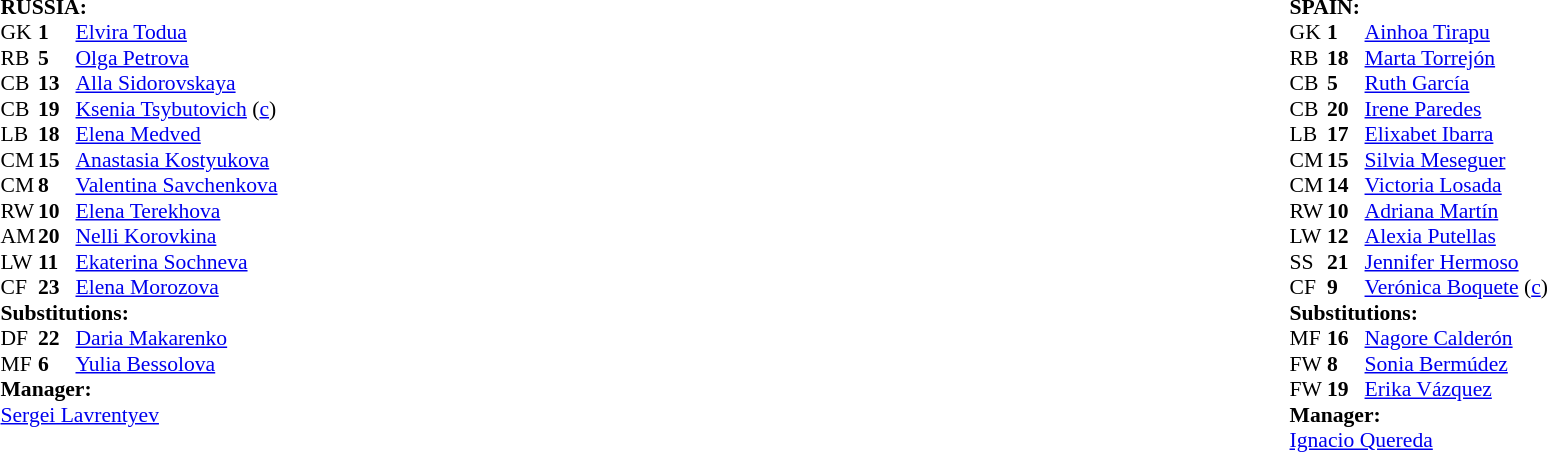<table width="100%">
<tr>
<td valign="top" width="50%"><br><table style="font-size: 90%" cellspacing="0" cellpadding="0">
<tr>
<td colspan="4"><br><strong>RUSSIA:</strong></td>
</tr>
<tr>
<th width="25"></th>
<th width="25"></th>
</tr>
<tr>
<td>GK</td>
<td><strong>1</strong></td>
<td><a href='#'>Elvira Todua</a></td>
</tr>
<tr>
<td>RB</td>
<td><strong>5</strong></td>
<td><a href='#'>Olga Petrova</a></td>
</tr>
<tr>
<td>CB</td>
<td><strong>13</strong></td>
<td><a href='#'>Alla Sidorovskaya</a></td>
</tr>
<tr>
<td>CB</td>
<td><strong>19</strong></td>
<td><a href='#'>Ksenia Tsybutovich</a> (<a href='#'>c</a>)</td>
</tr>
<tr>
<td>LB</td>
<td><strong>18</strong></td>
<td><a href='#'>Elena Medved</a></td>
<td></td>
</tr>
<tr>
<td>CM</td>
<td><strong>15</strong></td>
<td><a href='#'>Anastasia Kostyukova</a></td>
<td></td>
<td></td>
</tr>
<tr>
<td>CM</td>
<td><strong>8</strong></td>
<td><a href='#'>Valentina Savchenkova</a></td>
</tr>
<tr>
<td>RW</td>
<td><strong>10</strong></td>
<td><a href='#'>Elena Terekhova</a></td>
</tr>
<tr>
<td>AM</td>
<td><strong>20</strong></td>
<td><a href='#'>Nelli Korovkina</a></td>
<td></td>
</tr>
<tr>
<td>LW</td>
<td><strong>11</strong></td>
<td><a href='#'>Ekaterina Sochneva</a></td>
<td></td>
<td></td>
</tr>
<tr>
<td>CF</td>
<td><strong>23</strong></td>
<td><a href='#'>Elena Morozova</a></td>
</tr>
<tr>
<td colspan="3"><strong>Substitutions:</strong></td>
</tr>
<tr>
<td>DF</td>
<td><strong>22</strong></td>
<td><a href='#'>Daria Makarenko</a></td>
<td></td>
<td></td>
</tr>
<tr>
<td>MF</td>
<td><strong>6</strong></td>
<td><a href='#'>Yulia Bessolova</a></td>
<td></td>
<td></td>
</tr>
<tr>
<td colspan="3"><strong>Manager:</strong></td>
</tr>
<tr>
<td colspan="3"><a href='#'>Sergei Lavrentyev</a></td>
</tr>
</table>
</td>
<td valign="top"></td>
<td valign="top" width="50%"><br><table style="font-size: 90%" cellspacing="0" cellpadding="0" align="center">
<tr>
<td colspan="4"><br><strong>SPAIN:</strong></td>
</tr>
<tr>
<th width="25"></th>
<th width="25"></th>
</tr>
<tr>
<td>GK</td>
<td><strong>1</strong></td>
<td><a href='#'>Ainhoa Tirapu</a></td>
</tr>
<tr>
<td>RB</td>
<td><strong>18</strong></td>
<td><a href='#'>Marta Torrejón</a></td>
</tr>
<tr>
<td>CB</td>
<td><strong>5</strong></td>
<td><a href='#'>Ruth García</a></td>
</tr>
<tr>
<td>CB</td>
<td><strong>20</strong></td>
<td><a href='#'>Irene Paredes</a></td>
</tr>
<tr>
<td>LB</td>
<td><strong>17</strong></td>
<td><a href='#'>Elixabet Ibarra</a></td>
</tr>
<tr>
<td>CM</td>
<td><strong>15</strong></td>
<td><a href='#'>Silvia Meseguer</a></td>
</tr>
<tr>
<td>CM</td>
<td><strong>14</strong></td>
<td><a href='#'>Victoria Losada</a></td>
<td></td>
<td></td>
</tr>
<tr>
<td>RW</td>
<td><strong>10</strong></td>
<td><a href='#'>Adriana Martín</a></td>
<td></td>
<td></td>
</tr>
<tr>
<td>LW</td>
<td><strong>12</strong></td>
<td><a href='#'>Alexia Putellas</a></td>
<td></td>
<td></td>
</tr>
<tr>
<td>SS</td>
<td><strong>21</strong></td>
<td><a href='#'>Jennifer Hermoso</a></td>
</tr>
<tr>
<td>CF</td>
<td><strong>9</strong></td>
<td><a href='#'>Verónica Boquete</a> (<a href='#'>c</a>)</td>
</tr>
<tr>
<td colspan="3"><strong>Substitutions:</strong></td>
</tr>
<tr>
<td>MF</td>
<td><strong>16</strong></td>
<td><a href='#'>Nagore Calderón</a></td>
<td></td>
<td></td>
</tr>
<tr>
<td>FW</td>
<td><strong>8</strong></td>
<td><a href='#'>Sonia Bermúdez</a></td>
<td></td>
<td></td>
</tr>
<tr>
<td>FW</td>
<td><strong>19</strong></td>
<td><a href='#'>Erika Vázquez</a></td>
<td></td>
<td></td>
</tr>
<tr>
<td colspan="3"><strong>Manager:</strong></td>
</tr>
<tr>
<td colspan="3"><a href='#'>Ignacio Quereda</a></td>
</tr>
</table>
</td>
</tr>
</table>
